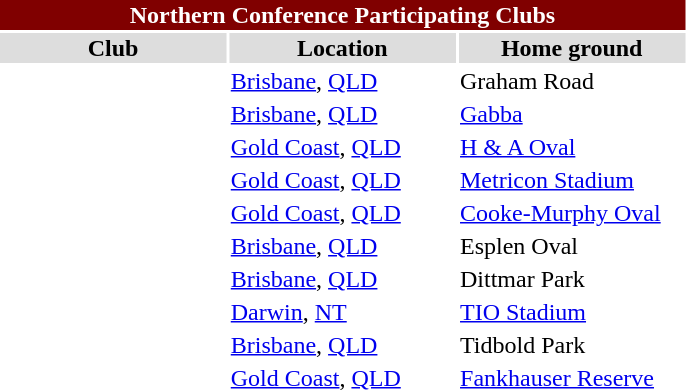<table class=  style="width:90%; clear:both; margin:1.5em auto; text-align:center;">
<tr>
<th colspan=11 style="background:maroon; color:white;">Northern Conference Participating Clubs</th>
</tr>
<tr style="text-align:center; background:#ddd;">
<th width=30%>Club</th>
<th width=30%>Location</th>
<th width=30%>Home ground</th>
</tr>
<tr>
<td></td>
<td><a href='#'>Brisbane</a>, <a href='#'>QLD</a></td>
<td>Graham Road</td>
</tr>
<tr>
<td></td>
<td><a href='#'>Brisbane</a>, <a href='#'>QLD</a></td>
<td><a href='#'>Gabba</a></td>
</tr>
<tr>
<td></td>
<td><a href='#'>Gold Coast</a>, <a href='#'>QLD</a></td>
<td><a href='#'>H & A Oval</a></td>
</tr>
<tr>
<td></td>
<td><a href='#'>Gold Coast</a>, <a href='#'>QLD</a></td>
<td><a href='#'>Metricon Stadium</a></td>
</tr>
<tr>
<td></td>
<td><a href='#'>Gold Coast</a>, <a href='#'>QLD</a></td>
<td><a href='#'>Cooke-Murphy Oval</a></td>
</tr>
<tr>
<td></td>
<td><a href='#'>Brisbane</a>, <a href='#'>QLD</a></td>
<td>Esplen Oval</td>
</tr>
<tr>
<td></td>
<td><a href='#'>Brisbane</a>, <a href='#'>QLD</a></td>
<td>Dittmar Park</td>
</tr>
<tr>
<td></td>
<td><a href='#'>Darwin</a>, <a href='#'>NT</a></td>
<td><a href='#'>TIO Stadium</a></td>
</tr>
<tr>
<td></td>
<td><a href='#'>Brisbane</a>, <a href='#'>QLD</a></td>
<td>Tidbold Park</td>
</tr>
<tr>
<td></td>
<td><a href='#'>Gold Coast</a>, <a href='#'>QLD</a></td>
<td><a href='#'>Fankhauser Reserve</a></td>
</tr>
</table>
